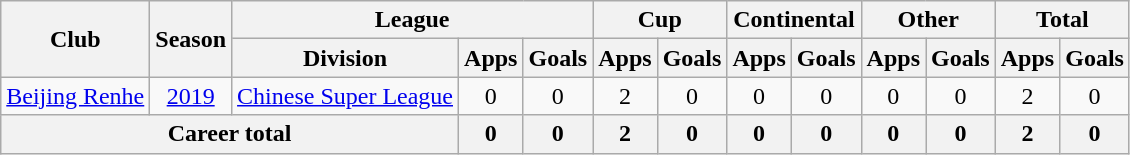<table class="wikitable" style="text-align: center">
<tr>
<th rowspan="2">Club</th>
<th rowspan="2">Season</th>
<th colspan="3">League</th>
<th colspan="2">Cup</th>
<th colspan="2">Continental</th>
<th colspan="2">Other</th>
<th colspan="2">Total</th>
</tr>
<tr>
<th>Division</th>
<th>Apps</th>
<th>Goals</th>
<th>Apps</th>
<th>Goals</th>
<th>Apps</th>
<th>Goals</th>
<th>Apps</th>
<th>Goals</th>
<th>Apps</th>
<th>Goals</th>
</tr>
<tr>
<td><a href='#'>Beijing Renhe</a></td>
<td><a href='#'>2019</a></td>
<td><a href='#'>Chinese Super League</a></td>
<td>0</td>
<td>0</td>
<td>2</td>
<td>0</td>
<td>0</td>
<td>0</td>
<td>0</td>
<td>0</td>
<td>2</td>
<td>0</td>
</tr>
<tr>
<th colspan=3>Career total</th>
<th>0</th>
<th>0</th>
<th>2</th>
<th>0</th>
<th>0</th>
<th>0</th>
<th>0</th>
<th>0</th>
<th>2</th>
<th>0</th>
</tr>
</table>
